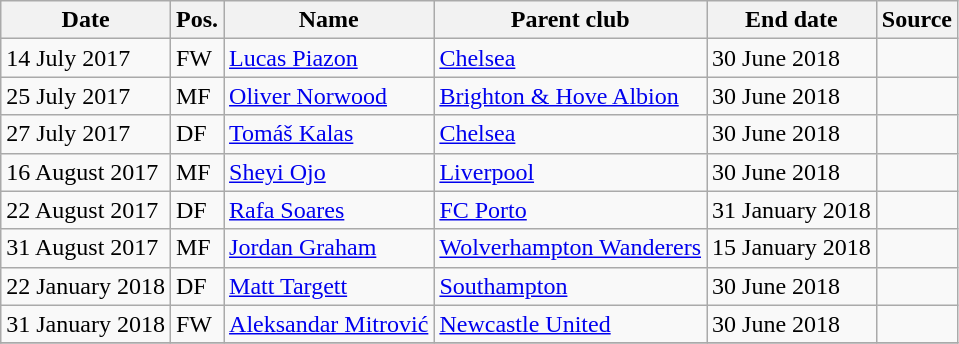<table class="wikitable" style="text-align:left">
<tr>
<th>Date</th>
<th>Pos.</th>
<th>Name</th>
<th>Parent club</th>
<th>End date</th>
<th>Source</th>
</tr>
<tr>
<td>14 July 2017</td>
<td>FW</td>
<td> <a href='#'>Lucas Piazon</a></td>
<td> <a href='#'>Chelsea</a></td>
<td>30 June 2018</td>
<td></td>
</tr>
<tr>
<td>25 July 2017</td>
<td>MF</td>
<td> <a href='#'>Oliver Norwood</a></td>
<td> <a href='#'>Brighton & Hove Albion</a></td>
<td>30 June 2018</td>
<td></td>
</tr>
<tr>
<td>27 July 2017</td>
<td>DF</td>
<td> <a href='#'>Tomáš Kalas</a></td>
<td> <a href='#'>Chelsea</a></td>
<td>30 June 2018</td>
<td></td>
</tr>
<tr>
<td>16 August 2017</td>
<td>MF</td>
<td> <a href='#'>Sheyi Ojo</a></td>
<td> <a href='#'>Liverpool</a></td>
<td>30 June 2018</td>
<td></td>
</tr>
<tr>
<td>22 August 2017</td>
<td>DF</td>
<td> <a href='#'>Rafa Soares</a></td>
<td> <a href='#'>FC Porto</a></td>
<td>31 January 2018</td>
<td></td>
</tr>
<tr>
<td>31 August 2017</td>
<td>MF</td>
<td> <a href='#'>Jordan Graham</a></td>
<td> <a href='#'>Wolverhampton Wanderers</a></td>
<td>15 January 2018</td>
<td></td>
</tr>
<tr>
<td>22 January 2018</td>
<td>DF</td>
<td> <a href='#'>Matt Targett</a></td>
<td> <a href='#'>Southampton</a></td>
<td>30 June 2018</td>
<td></td>
</tr>
<tr>
<td>31 January 2018</td>
<td>FW</td>
<td> <a href='#'>Aleksandar Mitrović</a></td>
<td> <a href='#'>Newcastle United</a></td>
<td>30 June 2018</td>
<td></td>
</tr>
<tr>
</tr>
</table>
